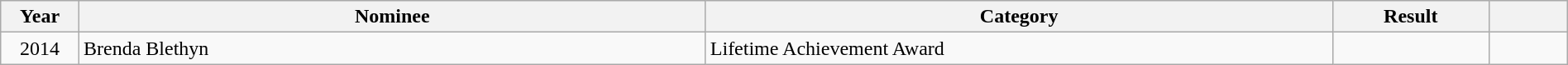<table class="wikitable" style="width:100%;">
<tr>
<th width=5%>Year</th>
<th style="width:40%;">Nominee</th>
<th style="width:40%;">Category</th>
<th style="width:10%;">Result</th>
<th width=5%></th>
</tr>
<tr>
<td style="text-align:center;">2014</td>
<td style="text-align:left;">Brenda Blethyn</td>
<td>Lifetime Achievement Award</td>
<td></td>
<td style="text-align:center;"></td>
</tr>
</table>
